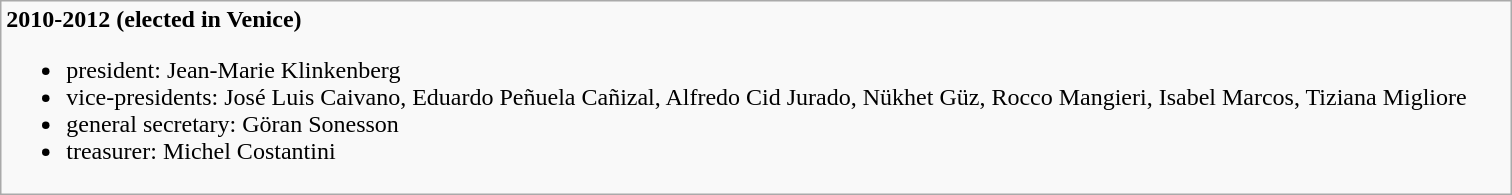<table class="wikitable">
<tr>
<td width="1000"><strong>2010-2012 (elected in Venice)</strong><br><ul><li>president:  Jean-Marie Klinkenberg</li><li>vice-presidents: José Luis Caivano, Eduardo Peñuela Cañizal, Alfredo Cid Jurado, Nükhet Güz, Rocco Mangieri, Isabel Marcos, Tiziana Migliore</li><li>general secretary: Göran Sonesson</li><li>treasurer: Michel Costantini</li></ul></td>
</tr>
</table>
